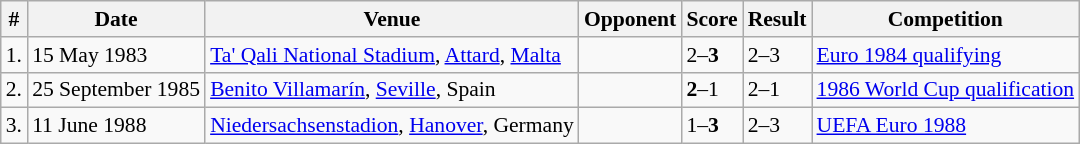<table class="wikitable" style="font-size:90%">
<tr>
<th>#</th>
<th>Date</th>
<th>Venue</th>
<th>Opponent</th>
<th>Score</th>
<th>Result</th>
<th>Competition</th>
</tr>
<tr>
<td>1.</td>
<td>15 May 1983</td>
<td><a href='#'>Ta' Qali National Stadium</a>, <a href='#'>Attard</a>, <a href='#'>Malta</a></td>
<td></td>
<td>2–<strong>3</strong></td>
<td>2–3</td>
<td><a href='#'>Euro 1984 qualifying</a></td>
</tr>
<tr>
<td>2.</td>
<td>25 September 1985</td>
<td><a href='#'>Benito Villamarín</a>, <a href='#'>Seville</a>, Spain</td>
<td></td>
<td><strong>2</strong>–1</td>
<td>2–1</td>
<td><a href='#'>1986 World Cup qualification</a></td>
</tr>
<tr>
<td>3.</td>
<td>11 June 1988</td>
<td><a href='#'>Niedersachsenstadion</a>, <a href='#'>Hanover</a>, Germany</td>
<td></td>
<td>1–<strong>3</strong></td>
<td>2–3</td>
<td><a href='#'>UEFA Euro 1988</a></td>
</tr>
</table>
